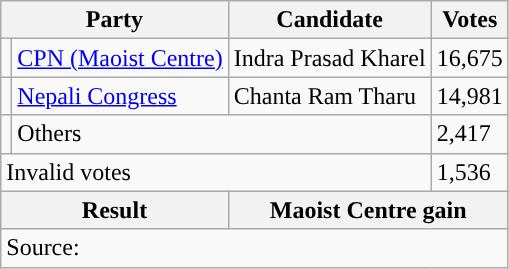<table class="wikitable">
<tr>
<th colspan="2">Party</th>
<th>Candidate</th>
<th>Votes</th>
</tr>
<tr>
<td style="background-color:"></td>
<td><a href='#'>CPN (Maoist Centre)</a></td>
<td>Indra Prasad Kharel</td>
<td>16,675</td>
</tr>
<tr>
<td style="background-color:"></td>
<td><a href='#'>Nepali Congress</a></td>
<td>Chanta Ram Tharu</td>
<td>14,981</td>
</tr>
<tr>
<td></td>
<td colspan="2">Others</td>
<td>2,417</td>
</tr>
<tr>
<td colspan="3">Invalid votes</td>
<td>1,536</td>
</tr>
<tr>
<th colspan="2">Result</th>
<th colspan="2">Maoist Centre gain</th>
</tr>
<tr>
<td colspan="4">Source: </td>
</tr>
</table>
